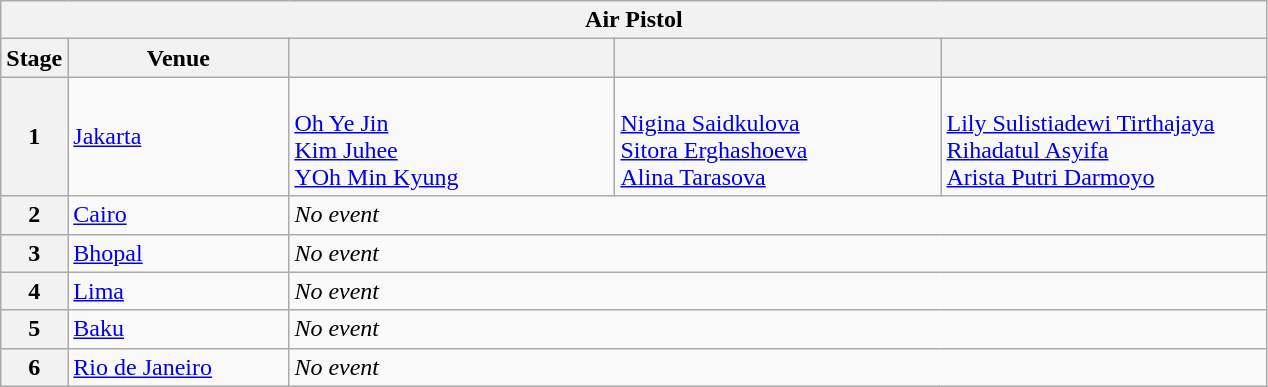<table class="wikitable">
<tr>
<th colspan="5">Air Pistol</th>
</tr>
<tr>
<th>Stage</th>
<th width=140>Venue</th>
<th width=210></th>
<th width=210></th>
<th width=210></th>
</tr>
<tr>
<th>1</th>
<td> <a href='#'>Jakarta</a></td>
<td> <br> <a href='#'>Oh Ye Jin</a> <br> <a href='#'>Kim Juhee</a> <br> <a href='#'>YOh Min Kyung</a></td>
<td> <br> <a href='#'>Nigina Saidkulova</a> <br> <a href='#'>Sitora Erghashoeva</a> <br> <a href='#'>Alina Tarasova</a></td>
<td> <br> <a href='#'>Lily Sulistiadewi Tirthajaya</a> <br> <a href='#'>Rihadatul Asyifa</a> <br> <a href='#'>Arista Putri Darmoyo</a></td>
</tr>
<tr>
<th>2</th>
<td> <a href='#'>Cairo</a></td>
<td colspan="3"><em>No event</em></td>
</tr>
<tr>
<th>3</th>
<td> <a href='#'>Bhopal</a></td>
<td colspan="3"><em>No event</em></td>
</tr>
<tr>
<th>4</th>
<td> <a href='#'>Lima</a></td>
<td colspan="3"><em>No event</em></td>
</tr>
<tr>
<th>5</th>
<td> <a href='#'>Baku</a></td>
<td colspan="3"><em>No event</em></td>
</tr>
<tr>
<th>6</th>
<td> <a href='#'>Rio de Janeiro</a></td>
<td colspan="3"><em>No event</em></td>
</tr>
</table>
